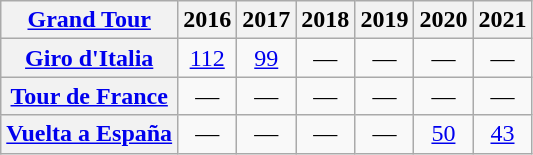<table class="wikitable plainrowheaders">
<tr>
<th scope="col"><a href='#'>Grand Tour</a></th>
<th scope="col">2016</th>
<th scope="col">2017</th>
<th scope="col">2018</th>
<th scope="col">2019</th>
<th scope="col">2020</th>
<th scope="col">2021</th>
</tr>
<tr style="text-align:center;">
<th scope="row"> <a href='#'>Giro d'Italia</a></th>
<td style="text-align:center;"><a href='#'>112</a></td>
<td style="text-align:center;"><a href='#'>99</a></td>
<td>—</td>
<td>—</td>
<td>—</td>
<td>—</td>
</tr>
<tr style="text-align:center;">
<th scope="row"> <a href='#'>Tour de France</a></th>
<td>—</td>
<td>—</td>
<td>—</td>
<td>—</td>
<td>—</td>
<td>—</td>
</tr>
<tr style="text-align:center;">
<th scope="row"> <a href='#'>Vuelta a España</a></th>
<td>—</td>
<td>—</td>
<td>—</td>
<td>—</td>
<td><a href='#'>50</a></td>
<td><a href='#'>43</a></td>
</tr>
</table>
